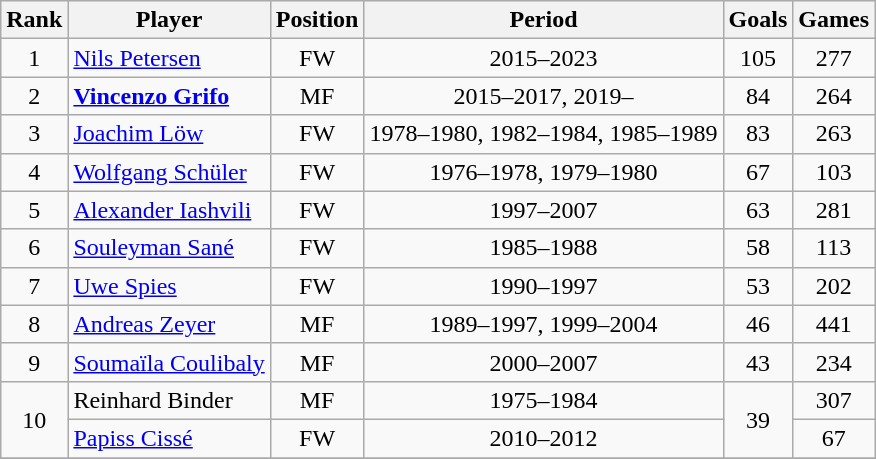<table class="wikitable sortable" style="text-align: center;">
<tr>
<th>Rank</th>
<th>Player</th>
<th>Position</th>
<th>Period</th>
<th>Goals</th>
<th>Games</th>
</tr>
<tr>
<td>1</td>
<td style="text-align:left;"> <a href='#'>Nils Petersen</a></td>
<td>FW</td>
<td>2015–2023</td>
<td>105</td>
<td>277</td>
</tr>
<tr>
<td>2</td>
<td style="text-align:left;"> <strong><a href='#'>Vincenzo Grifo</a></strong></td>
<td>MF</td>
<td>2015–2017, 2019–</td>
<td>84</td>
<td>264</td>
</tr>
<tr>
<td>3</td>
<td style="text-align:left;"> <a href='#'>Joachim Löw</a></td>
<td>FW</td>
<td>1978–1980, 1982–1984, 1985–1989</td>
<td>83</td>
<td>263</td>
</tr>
<tr>
<td>4</td>
<td style="text-align:left;"> <a href='#'>Wolfgang Schüler</a></td>
<td>FW</td>
<td>1976–1978, 1979–1980</td>
<td>67</td>
<td>103</td>
</tr>
<tr>
<td>5</td>
<td style="text-align:left;"> <a href='#'>Alexander Iashvili</a></td>
<td>FW</td>
<td>1997–2007</td>
<td>63</td>
<td>281</td>
</tr>
<tr>
<td>6</td>
<td style="text-align:left;"> <a href='#'>Souleyman Sané</a></td>
<td>FW</td>
<td>1985–1988</td>
<td>58</td>
<td>113</td>
</tr>
<tr>
<td>7</td>
<td style="text-align:left;"> <a href='#'>Uwe Spies</a></td>
<td>FW</td>
<td>1990–1997</td>
<td>53</td>
<td>202</td>
</tr>
<tr>
<td>8</td>
<td style="text-align:left;"> <a href='#'>Andreas Zeyer</a></td>
<td>MF</td>
<td>1989–1997, 1999–2004</td>
<td>46</td>
<td>441</td>
</tr>
<tr>
<td>9</td>
<td style="text-align:left;"> <a href='#'>Soumaïla Coulibaly</a></td>
<td>MF</td>
<td>2000–2007</td>
<td>43</td>
<td>234</td>
</tr>
<tr>
<td rowspan="2">10</td>
<td style="text-align:left;"> Reinhard Binder</td>
<td>MF</td>
<td>1975–1984</td>
<td rowspan="2">39</td>
<td>307</td>
</tr>
<tr>
<td style="text-align:left;"> <a href='#'>Papiss Cissé</a></td>
<td>FW</td>
<td>2010–2012</td>
<td>67</td>
</tr>
<tr>
</tr>
</table>
